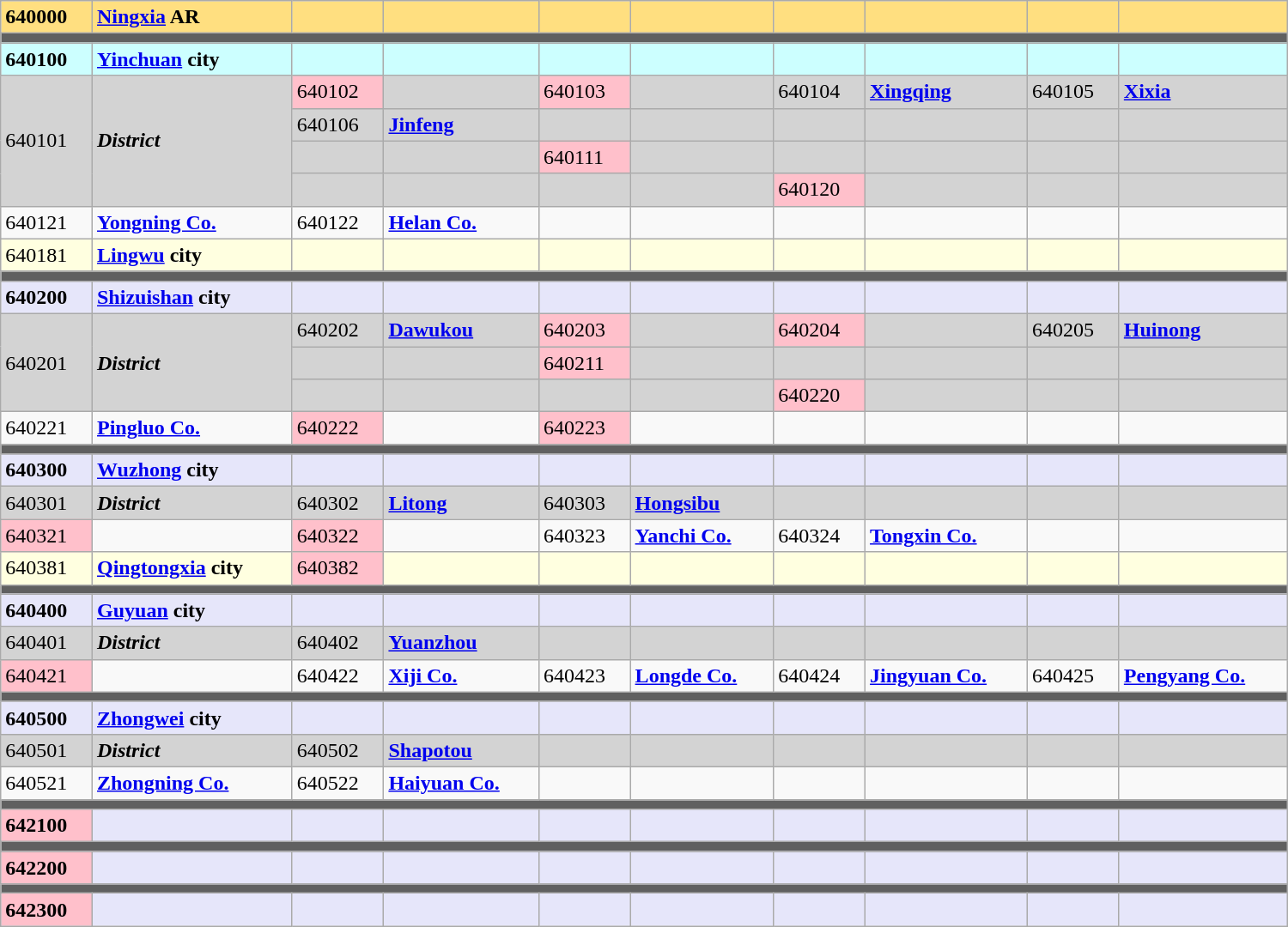<table class="wikitable" align="center" width="1000">
<tr ---- style="background:#FFDF80">
<td><strong>640000</strong></td>
<td><strong><a href='#'>Ningxia</a> AR</strong><br></td>
<td></td>
<td></td>
<td></td>
<td></td>
<td></td>
<td></td>
<td></td>
<td></td>
</tr>
<tr style="background:#606060; height:2pt">
<td colspan="10"></td>
</tr>
<tr ---- style="background:#CCFFFF">
<td><strong>640100</strong></td>
<td><strong><a href='#'>Yinchuan</a> city</strong><br></td>
<td></td>
<td></td>
<td></td>
<td></td>
<td></td>
<td></td>
<td></td>
<td></td>
</tr>
<tr ---- style="background:#D3D3D3">
<td rowspan="4">640101</td>
<td rowspan="4"><strong><em>District</em></strong><br></td>
<td bgcolor="#FFC0CB">640102</td>
<td><br></td>
<td bgcolor="#FFC0CB">640103</td>
<td><br></td>
<td>640104</td>
<td><a href='#'><strong>Xingqing</strong></a><br></td>
<td>640105</td>
<td><a href='#'><strong>Xixia</strong></a><br></td>
</tr>
<tr ---- style="background:#D3D3D3">
<td>640106</td>
<td><a href='#'><strong>Jinfeng</strong></a><br></td>
<td></td>
<td></td>
<td></td>
<td></td>
<td></td>
<td></td>
</tr>
<tr ---- style="background:#D3D3D3">
<td></td>
<td></td>
<td bgcolor="#FFC0CB">640111</td>
<td><br></td>
<td></td>
<td></td>
<td></td>
<td></td>
</tr>
<tr ---- style="background:#D3D3D3">
<td></td>
<td></td>
<td></td>
<td></td>
<td bgcolor="#FFC0CB">640120</td>
<td><br></td>
<td></td>
<td></td>
</tr>
<tr ---->
<td>640121</td>
<td><a href='#'><strong>Yongning Co.</strong></a><br></td>
<td>640122</td>
<td><a href='#'><strong>Helan Co.</strong></a><br></td>
<td></td>
<td></td>
<td></td>
<td></td>
<td></td>
<td></td>
</tr>
<tr ---- style="background:lightyellow">
<td>640181</td>
<td><strong><a href='#'>Lingwu</a> city</strong><br></td>
<td></td>
<td></td>
<td></td>
<td></td>
<td></td>
<td></td>
<td></td>
<td></td>
</tr>
<tr style="background:#606060; height:2pt">
<td colspan="10"></td>
</tr>
<tr ---- style="background:#E6E6FA">
<td><strong>640200</strong></td>
<td><strong><a href='#'>Shizuishan</a> city</strong><br></td>
<td></td>
<td></td>
<td></td>
<td></td>
<td></td>
<td></td>
<td></td>
<td></td>
</tr>
<tr ---- style="background:#D3D3D3">
<td rowspan="3">640201</td>
<td rowspan="3"><strong><em>District</em></strong><br></td>
<td>640202</td>
<td><a href='#'><strong>Dawukou</strong></a><br></td>
<td bgcolor="#FFC0CB">640203</td>
<td><br></td>
<td bgcolor="#FFC0CB">640204</td>
<td><br></td>
<td>640205</td>
<td><a href='#'><strong>Huinong</strong></a><br></td>
</tr>
<tr ---- style="background:#D3D3D3">
<td></td>
<td></td>
<td bgcolor="#FFC0CB">640211</td>
<td><br></td>
<td></td>
<td></td>
<td></td>
<td></td>
</tr>
<tr ---- style="background:#D3D3D3">
<td></td>
<td></td>
<td></td>
<td></td>
<td bgcolor="#FFC0CB">640220</td>
<td><br></td>
<td></td>
<td></td>
</tr>
<tr ---->
<td>640221</td>
<td><a href='#'><strong>Pingluo Co.</strong></a><br></td>
<td bgcolor="#FFC0CB">640222</td>
<td><br></td>
<td bgcolor="#FFC0CB">640223</td>
<td><br></td>
<td></td>
<td></td>
<td></td>
<td></td>
</tr>
<tr style="background:#606060; height:2pt">
<td colspan="10"></td>
</tr>
<tr ---- style="background:#E6E6FA">
<td><strong>640300</strong></td>
<td><strong><a href='#'>Wuzhong</a> city</strong><br></td>
<td></td>
<td></td>
<td></td>
<td></td>
<td></td>
<td></td>
<td></td>
<td></td>
</tr>
<tr ---- style="background:#D3D3D3">
<td>640301</td>
<td><strong><em>District</em></strong><br></td>
<td>640302</td>
<td><a href='#'><strong>Litong</strong></a><br></td>
<td>640303</td>
<td><a href='#'><strong>Hongsibu</strong></a><br></td>
<td></td>
<td></td>
<td></td>
<td></td>
</tr>
<tr ---->
<td bgcolor="#FFC0CB">640321</td>
<td><br></td>
<td bgcolor="#FFC0CB">640322</td>
<td><br></td>
<td>640323</td>
<td><a href='#'><strong>Yanchi Co.</strong></a><br></td>
<td>640324</td>
<td><a href='#'><strong>Tongxin Co.</strong></a><br></td>
<td></td>
<td></td>
</tr>
<tr ---- style="background:lightyellow">
<td>640381</td>
<td><strong><a href='#'>Qingtongxia</a> city</strong><br></td>
<td bgcolor="#FFC0CB">640382</td>
<td><br></td>
<td></td>
<td></td>
<td></td>
<td></td>
<td></td>
<td></td>
</tr>
<tr style="background:#606060; height:2pt">
<td colspan="10"></td>
</tr>
<tr ---- style="background:#E6E6FA">
<td><strong>640400</strong></td>
<td><strong><a href='#'>Guyuan</a> city</strong><br></td>
<td></td>
<td></td>
<td></td>
<td></td>
<td></td>
<td></td>
<td></td>
<td></td>
</tr>
<tr ---- style="background:#D3D3D3">
<td>640401</td>
<td><strong><em>District</em></strong><br></td>
<td>640402</td>
<td><a href='#'><strong>Yuanzhou</strong></a><br></td>
<td></td>
<td></td>
<td></td>
<td></td>
<td></td>
<td></td>
</tr>
<tr ---->
<td bgcolor="#FFC0CB">640421</td>
<td><br></td>
<td>640422</td>
<td><a href='#'><strong>Xiji Co.</strong></a><br></td>
<td>640423</td>
<td><a href='#'><strong>Longde Co.</strong></a><br></td>
<td>640424</td>
<td><a href='#'><strong>Jingyuan Co.</strong></a><br></td>
<td>640425</td>
<td><a href='#'><strong>Pengyang Co.</strong></a><br></td>
</tr>
<tr style="background:#606060; height:2pt">
<td colspan="10"></td>
</tr>
<tr ---- style="background:#E6E6FA">
<td><strong>640500</strong></td>
<td><strong><a href='#'>Zhongwei</a> city</strong><br></td>
<td></td>
<td></td>
<td></td>
<td></td>
<td></td>
<td></td>
<td></td>
<td></td>
</tr>
<tr ---- style="background:#D3D3D3">
<td>640501</td>
<td><strong><em>District</em></strong><br></td>
<td>640502</td>
<td><a href='#'><strong>Shapotou</strong></a><br></td>
<td></td>
<td></td>
<td></td>
<td></td>
<td></td>
<td></td>
</tr>
<tr ---->
<td>640521</td>
<td><a href='#'><strong>Zhongning Co.</strong></a><br></td>
<td>640522</td>
<td><a href='#'><strong>Haiyuan Co.</strong></a><br></td>
<td></td>
<td></td>
<td></td>
<td></td>
<td></td>
<td></td>
</tr>
<tr style="background:#606060; height:2pt">
<td colspan="10"></td>
</tr>
<tr ---- style="background:#E6E6FA">
<td bgcolor="#FFC0CB"><strong>642100</strong></td>
<td><br></td>
<td></td>
<td></td>
<td></td>
<td></td>
<td></td>
<td></td>
<td></td>
<td></td>
</tr>
<tr style="background:#606060; height:2pt">
<td colspan="10"></td>
</tr>
<tr ---- style="background:#E6E6FA">
<td bgcolor="#FFC0CB"><strong>642200</strong></td>
<td><br></td>
<td></td>
<td></td>
<td></td>
<td></td>
<td></td>
<td></td>
<td></td>
<td></td>
</tr>
<tr style="background:#606060; height:2pt">
<td colspan="10"></td>
</tr>
<tr ---- style="background:#E6E6FA">
<td bgcolor="#FFC0CB"><strong>642300</strong></td>
<td><br></td>
<td></td>
<td></td>
<td></td>
<td></td>
<td></td>
<td></td>
<td></td>
<td></td>
</tr>
</table>
